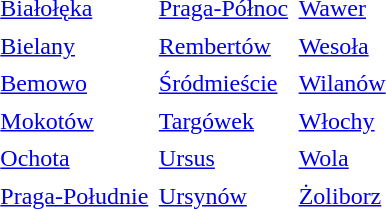<table align="center" cellspacing="5" style="text-align: left">
<tr>
<td>           <a href='#'>Białołęka</a></td>
<td>         <a href='#'>Praga-Północ</a></td>
<td>         <a href='#'>Wawer</a></td>
</tr>
<tr>
<td>       <a href='#'>Bielany</a></td>
<td>     <a href='#'>Rembertów</a></td>
<td>        <a href='#'>Wesoła</a></td>
</tr>
<tr>
<td>                    <a href='#'>Bemowo</a></td>
<td>                     <a href='#'>Śródmieście</a></td>
<td>        <a href='#'>Wilanów</a></td>
</tr>
<tr>
<td>                      <a href='#'>Mokotów</a></td>
<td>                  <a href='#'>Targówek</a></td>
<td>           <a href='#'>Włochy</a></td>
</tr>
<tr>
<td>                     <a href='#'>Ochota</a></td>
<td>                     <a href='#'>Ursus</a></td>
<td>                     <a href='#'>Wola</a></td>
</tr>
<tr>
<td>         <a href='#'>Praga-Południe</a></td>
<td>          <a href='#'>Ursynów</a></td>
<td>                     <a href='#'>Żoliborz</a></td>
</tr>
</table>
